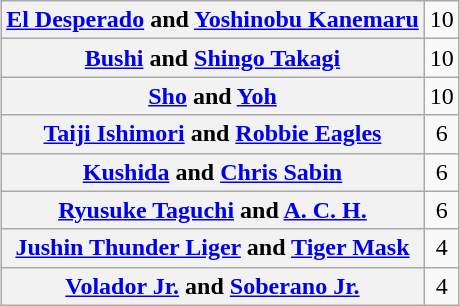<table class="wikitable" style="margin: 1em auto 1em auto;text-align:center">
<tr>
<th><a href='#'>El Desperado</a> and <a href='#'>Yoshinobu Kanemaru</a></th>
<td>10</td>
</tr>
<tr>
<th><a href='#'>Bushi</a> and <a href='#'>Shingo Takagi</a></th>
<td>10</td>
</tr>
<tr>
<th><a href='#'>Sho</a> and <a href='#'>Yoh</a></th>
<td>10</td>
</tr>
<tr>
<th><a href='#'>Taiji Ishimori</a> and <a href='#'>Robbie Eagles</a></th>
<td>6</td>
</tr>
<tr>
<th><a href='#'>Kushida</a> and <a href='#'>Chris Sabin</a></th>
<td>6</td>
</tr>
<tr>
<th><a href='#'>Ryusuke Taguchi</a> and <a href='#'>A. C. H.</a></th>
<td>6</td>
</tr>
<tr>
<th><a href='#'>Jushin Thunder Liger</a> and <a href='#'>Tiger Mask</a></th>
<td>4</td>
</tr>
<tr>
<th><a href='#'>Volador Jr.</a> and <a href='#'>Soberano Jr.</a></th>
<td>4</td>
</tr>
</table>
